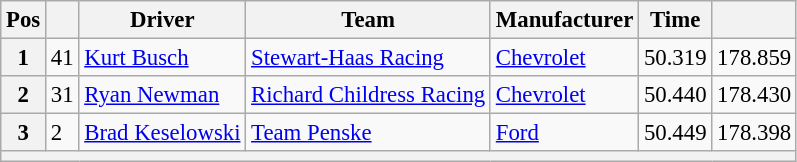<table class="wikitable" style="font-size:95%">
<tr>
<th>Pos</th>
<th></th>
<th>Driver</th>
<th>Team</th>
<th>Manufacturer</th>
<th>Time</th>
<th></th>
</tr>
<tr>
<th>1</th>
<td>41</td>
<td><a href='#'>Kurt Busch</a></td>
<td><a href='#'>Stewart-Haas Racing</a></td>
<td><a href='#'>Chevrolet</a></td>
<td>50.319</td>
<td>178.859</td>
</tr>
<tr>
<th>2</th>
<td>31</td>
<td><a href='#'>Ryan Newman</a></td>
<td><a href='#'>Richard Childress Racing</a></td>
<td><a href='#'>Chevrolet</a></td>
<td>50.440</td>
<td>178.430</td>
</tr>
<tr>
<th>3</th>
<td>2</td>
<td><a href='#'>Brad Keselowski</a></td>
<td><a href='#'>Team Penske</a></td>
<td><a href='#'>Ford</a></td>
<td>50.449</td>
<td>178.398</td>
</tr>
<tr>
<th colspan="7"></th>
</tr>
</table>
